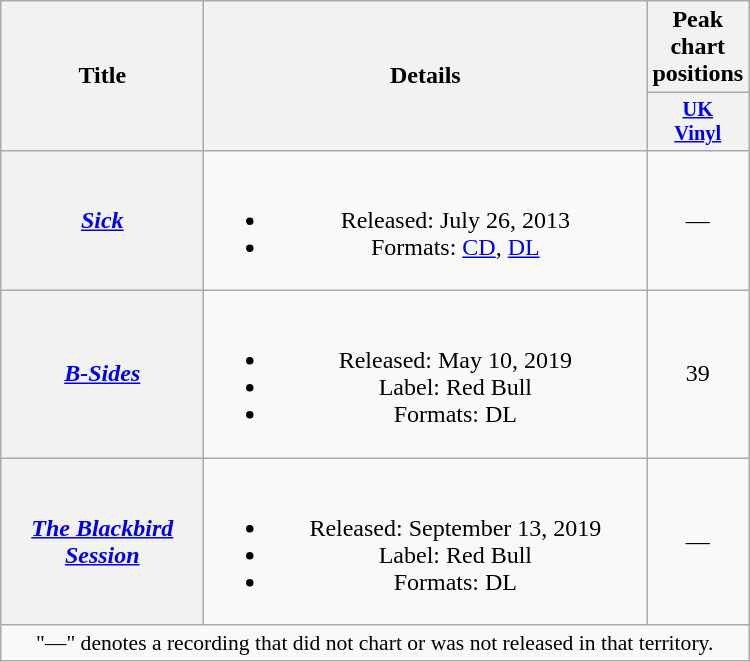<table class="wikitable plainrowheaders" style="text-align:center;">
<tr>
<th scope="col" rowspan="2" style="width:8em;">Title</th>
<th scope="col" rowspan="2" style="width:18em;">Details</th>
<th scope="col">Peak chart positions</th>
</tr>
<tr>
<th style="width:3em;font-size:85%;"><a href='#'>UK<br>Vinyl</a><br></th>
</tr>
<tr>
<th scope="row"><em><a href='#'>Sick</a></em></th>
<td><br><ul><li>Released: July 26, 2013</li><li>Formats: <a href='#'>CD</a>, <a href='#'>DL</a></li></ul></td>
<td>—</td>
</tr>
<tr>
<th scope="row"><em><a href='#'>B-Sides</a></em></th>
<td><br><ul><li>Released: May 10, 2019</li><li>Label: Red Bull</li><li>Formats: DL</li></ul></td>
<td>39</td>
</tr>
<tr>
<th scope="row"><em><a href='#'>The Blackbird Session</a></em></th>
<td><br><ul><li>Released: September 13, 2019</li><li>Label: Red Bull</li><li>Formats: DL</li></ul></td>
<td>—</td>
</tr>
<tr>
<td colspan="6" style="font-size:90%">"—" denotes a recording that did not chart or was not released in that territory.</td>
</tr>
</table>
